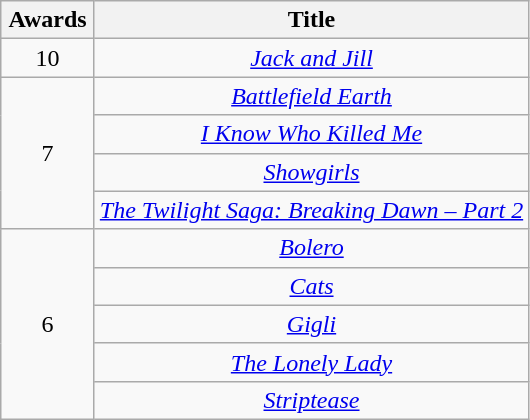<table class="wikitable" style="text-align: center;">
<tr>
<th scope="col" width="55">Awards</th>
<th scope="col" align="center">Title</th>
</tr>
<tr>
<td rowspan=1 style="text-align:center">10</td>
<td><em><a href='#'>Jack and Jill</a></em></td>
</tr>
<tr>
<td rowspan=4 style="text-align:center">7</td>
<td><em><a href='#'>Battlefield Earth</a></em></td>
</tr>
<tr>
<td><em><a href='#'>I Know Who Killed Me</a></em></td>
</tr>
<tr>
<td><em><a href='#'>Showgirls</a></em></td>
</tr>
<tr>
<td><em><a href='#'>The Twilight Saga: Breaking Dawn – Part 2</a></em></td>
</tr>
<tr>
<td rowspan=5 style="text-align:center">6</td>
<td><em><a href='#'>Bolero</a></em></td>
</tr>
<tr>
<td><em><a href='#'>Cats</a></em></td>
</tr>
<tr>
<td><em><a href='#'>Gigli</a></em></td>
</tr>
<tr>
<td><em><a href='#'>The Lonely Lady</a></em></td>
</tr>
<tr>
<td><em><a href='#'>Striptease</a></em></td>
</tr>
</table>
